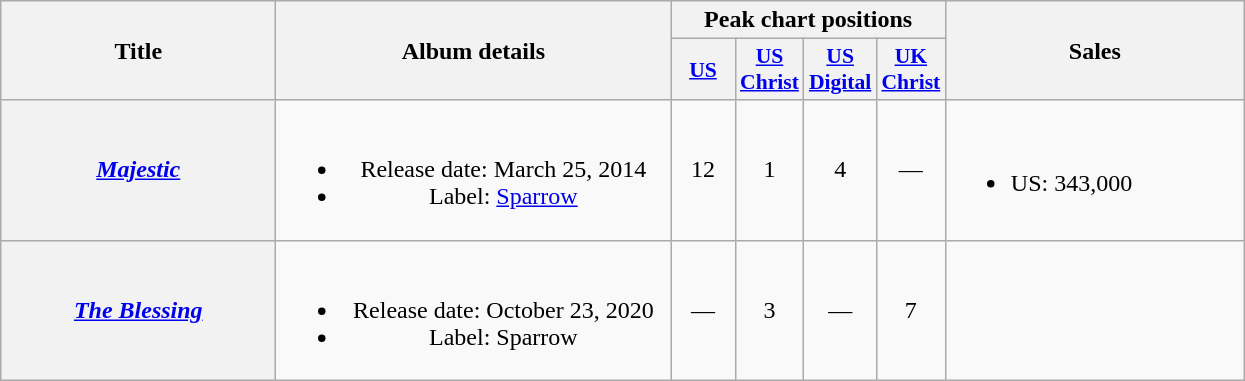<table class="wikitable plainrowheaders" style="text-align:center;">
<tr>
<th scope="col" rowspan="2" style="width:11em;">Title</th>
<th scope="col" rowspan="2" style="width:16em;">Album details</th>
<th scope="col" colspan="4">Peak chart positions</th>
<th scope="col" rowspan="2" style="width:12em;">Sales</th>
</tr>
<tr>
<th scope="col" style="width:2.5em;font-size:90%;"><a href='#'>US</a><br></th>
<th scope="col" style="width:2.5em;font-size:90%;"><a href='#'>US Christ</a><br></th>
<th scope="col" style="width:2.5em;font-size:90%;"><a href='#'>US Digital</a><br></th>
<th scope="col" style="width:2.5em;font-size:90%;"><a href='#'>UK Christ</a><br></th>
</tr>
<tr>
<th scope="row"><em><a href='#'>Majestic</a></em></th>
<td><br><ul><li>Release date: March 25, 2014</li><li>Label: <a href='#'>Sparrow</a></li></ul></td>
<td>12</td>
<td>1</td>
<td>4</td>
<td>—</td>
<td align="left"><br><ul><li>US: 343,000</li></ul></td>
</tr>
<tr>
<th scope="row"><em><a href='#'>The Blessing</a></em></th>
<td><br><ul><li>Release date: October 23, 2020</li><li>Label: Sparrow</li></ul></td>
<td>—</td>
<td>3</td>
<td>—</td>
<td>7</td>
<td></td>
</tr>
</table>
